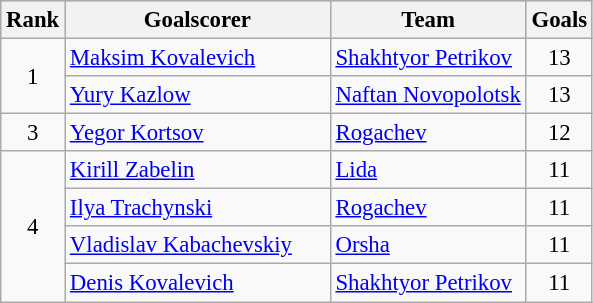<table class="wikitable" style="font-size: 95%;">
<tr bgcolor="#CCCCCC" align="center">
<th>Rank</th>
<th width=170>Goalscorer</th>
<th>Team</th>
<th>Goals</th>
</tr>
<tr>
<td align="center" rowspan="2">1</td>
<td> <a href='#'>Maksim Kovalevich</a></td>
<td><a href='#'>Shakhtyor Petrikov</a></td>
<td align="center">13</td>
</tr>
<tr>
<td> <a href='#'>Yury Kazlow</a></td>
<td><a href='#'>Naftan Novopolotsk</a></td>
<td align="center">13</td>
</tr>
<tr>
<td align="center">3</td>
<td> <a href='#'>Yegor Kortsov</a></td>
<td><a href='#'>Rogachev</a></td>
<td align="center">12</td>
</tr>
<tr>
<td align="center" rowspan="4">4</td>
<td> <a href='#'>Kirill Zabelin</a></td>
<td><a href='#'>Lida</a></td>
<td align="center">11</td>
</tr>
<tr>
<td> <a href='#'>Ilya Trachynski</a></td>
<td><a href='#'>Rogachev</a></td>
<td align="center">11</td>
</tr>
<tr>
<td> <a href='#'>Vladislav Kabachevskiy</a></td>
<td><a href='#'>Orsha</a></td>
<td align="center">11</td>
</tr>
<tr>
<td> <a href='#'>Denis Kovalevich</a></td>
<td><a href='#'>Shakhtyor Petrikov</a></td>
<td align="center">11</td>
</tr>
</table>
